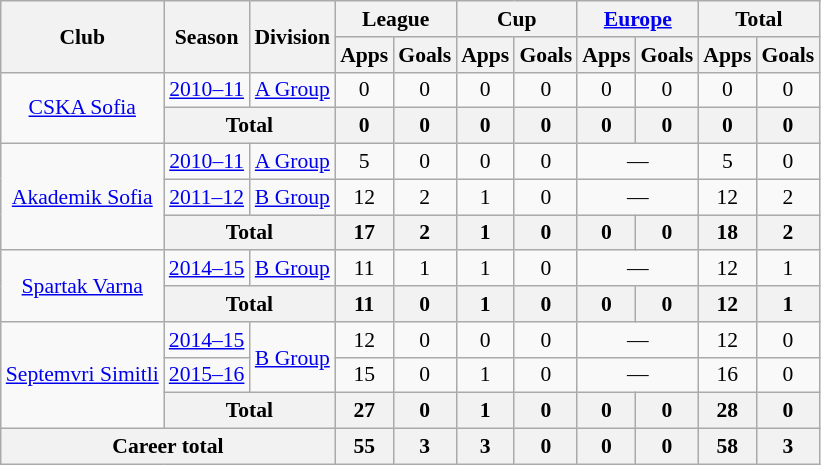<table class="wikitable" style="font-size:90%; text-align: center">
<tr>
<th rowspan="2">Club</th>
<th rowspan="2">Season</th>
<th rowspan="2">Division</th>
<th colspan="2">League</th>
<th colspan="2">Cup</th>
<th colspan="2"><a href='#'>Europe</a></th>
<th colspan="2">Total</th>
</tr>
<tr>
<th>Apps</th>
<th>Goals</th>
<th>Apps</th>
<th>Goals</th>
<th>Apps</th>
<th>Goals</th>
<th>Apps</th>
<th>Goals</th>
</tr>
<tr>
<td rowspan=2><a href='#'>CSKA Sofia</a></td>
<td><a href='#'>2010–11</a></td>
<td><a href='#'>A Group</a></td>
<td>0</td>
<td>0</td>
<td>0</td>
<td>0</td>
<td>0</td>
<td>0</td>
<td>0</td>
<td>0</td>
</tr>
<tr>
<th colspan=2>Total</th>
<th>0</th>
<th>0</th>
<th>0</th>
<th>0</th>
<th>0</th>
<th>0</th>
<th>0</th>
<th>0</th>
</tr>
<tr>
<td rowspan=3><a href='#'>Akademik Sofia</a></td>
<td><a href='#'>2010–11</a></td>
<td><a href='#'>A Group</a></td>
<td>5</td>
<td>0</td>
<td>0</td>
<td>0</td>
<td colspan="2">—</td>
<td>5</td>
<td>0</td>
</tr>
<tr>
<td><a href='#'>2011–12</a></td>
<td><a href='#'>B Group</a></td>
<td>12</td>
<td>2</td>
<td>1</td>
<td>0</td>
<td colspan="2">—</td>
<td>12</td>
<td>2</td>
</tr>
<tr>
<th colspan=2>Total</th>
<th>17</th>
<th>2</th>
<th>1</th>
<th>0</th>
<th>0</th>
<th>0</th>
<th>18</th>
<th>2</th>
</tr>
<tr>
<td rowspan=2><a href='#'>Spartak Varna</a></td>
<td><a href='#'>2014–15</a></td>
<td><a href='#'>B Group</a></td>
<td>11</td>
<td>1</td>
<td>1</td>
<td>0</td>
<td colspan="2">—</td>
<td>12</td>
<td>1</td>
</tr>
<tr>
<th colspan=2>Total</th>
<th>11</th>
<th>0</th>
<th>1</th>
<th>0</th>
<th>0</th>
<th>0</th>
<th>12</th>
<th>1</th>
</tr>
<tr>
<td rowspan=3><a href='#'>Septemvri Simitli</a></td>
<td><a href='#'>2014–15</a></td>
<td rowspan="2"><a href='#'>B Group</a></td>
<td>12</td>
<td>0</td>
<td>0</td>
<td>0</td>
<td colspan="2">—</td>
<td>12</td>
<td>0</td>
</tr>
<tr>
<td><a href='#'>2015–16</a></td>
<td>15</td>
<td>0</td>
<td>1</td>
<td>0</td>
<td colspan="2">—</td>
<td>16</td>
<td>0</td>
</tr>
<tr>
<th colspan=2>Total</th>
<th>27</th>
<th>0</th>
<th>1</th>
<th>0</th>
<th>0</th>
<th>0</th>
<th>28</th>
<th>0</th>
</tr>
<tr>
<th colspan=3>Career total</th>
<th>55</th>
<th>3</th>
<th>3</th>
<th>0</th>
<th>0</th>
<th>0</th>
<th>58</th>
<th>3</th>
</tr>
</table>
